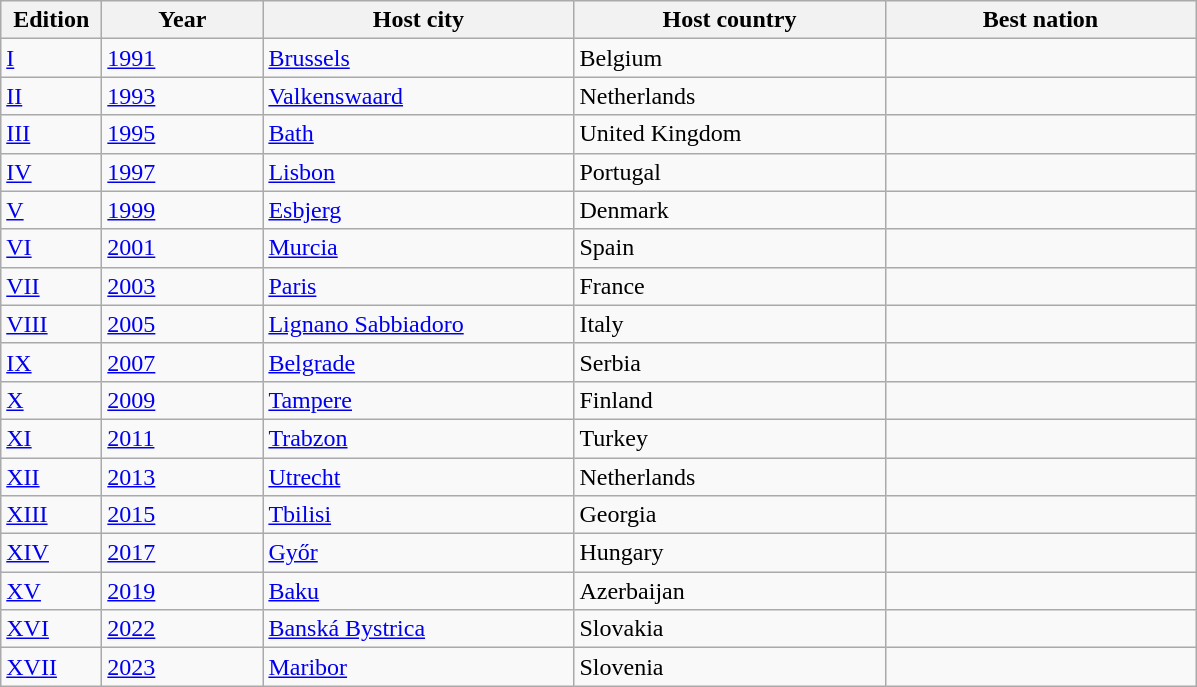<table class=wikitable>
<tr>
<th width=60>Edition</th>
<th width=100>Year</th>
<th width=200>Host city</th>
<th width=200>Host country</th>
<th width=200>Best nation</th>
</tr>
<tr>
<td><a href='#'>I</a></td>
<td><a href='#'>1991</a></td>
<td><a href='#'>Brussels</a></td>
<td>Belgium</td>
<td></td>
</tr>
<tr>
<td><a href='#'>II</a></td>
<td><a href='#'>1993</a></td>
<td><a href='#'>Valkenswaard</a></td>
<td>Netherlands</td>
<td></td>
</tr>
<tr>
<td><a href='#'>III</a></td>
<td><a href='#'>1995</a></td>
<td><a href='#'>Bath</a></td>
<td>United Kingdom</td>
<td></td>
</tr>
<tr>
<td><a href='#'>IV</a></td>
<td><a href='#'>1997</a></td>
<td><a href='#'>Lisbon</a></td>
<td>Portugal</td>
<td></td>
</tr>
<tr>
<td><a href='#'>V</a></td>
<td><a href='#'>1999</a></td>
<td><a href='#'>Esbjerg</a></td>
<td>Denmark</td>
<td></td>
</tr>
<tr>
<td><a href='#'>VI</a></td>
<td><a href='#'>2001</a></td>
<td><a href='#'>Murcia</a></td>
<td>Spain</td>
<td></td>
</tr>
<tr>
<td><a href='#'>VII</a></td>
<td><a href='#'>2003</a></td>
<td><a href='#'>Paris</a></td>
<td>France</td>
<td></td>
</tr>
<tr>
<td><a href='#'>VIII</a></td>
<td><a href='#'>2005</a></td>
<td><a href='#'>Lignano Sabbiadoro</a></td>
<td>Italy</td>
<td></td>
</tr>
<tr>
<td><a href='#'>IX</a></td>
<td><a href='#'>2007</a></td>
<td><a href='#'>Belgrade</a></td>
<td>Serbia</td>
<td></td>
</tr>
<tr>
<td><a href='#'>X</a></td>
<td><a href='#'>2009</a></td>
<td><a href='#'>Tampere</a></td>
<td>Finland</td>
<td></td>
</tr>
<tr>
<td><a href='#'>XI</a></td>
<td><a href='#'>2011</a></td>
<td><a href='#'>Trabzon</a></td>
<td>Turkey</td>
<td></td>
</tr>
<tr>
<td><a href='#'>XII</a></td>
<td><a href='#'>2013</a></td>
<td><a href='#'>Utrecht</a></td>
<td>Netherlands</td>
<td></td>
</tr>
<tr>
<td><a href='#'>XIII</a></td>
<td><a href='#'>2015</a></td>
<td><a href='#'>Tbilisi</a></td>
<td>Georgia</td>
<td></td>
</tr>
<tr>
<td><a href='#'>XIV</a></td>
<td><a href='#'>2017</a></td>
<td><a href='#'>Győr</a></td>
<td>Hungary</td>
<td></td>
</tr>
<tr>
<td><a href='#'>XV</a></td>
<td><a href='#'>2019</a></td>
<td><a href='#'>Baku</a></td>
<td>Azerbaijan</td>
<td></td>
</tr>
<tr>
<td><a href='#'>XVI</a></td>
<td><a href='#'>2022</a></td>
<td><a href='#'>Banská Bystrica</a></td>
<td>Slovakia</td>
<td></td>
</tr>
<tr>
<td><a href='#'>XVII</a></td>
<td><a href='#'>2023</a></td>
<td><a href='#'>Maribor</a></td>
<td>Slovenia</td>
<td></td>
</tr>
</table>
